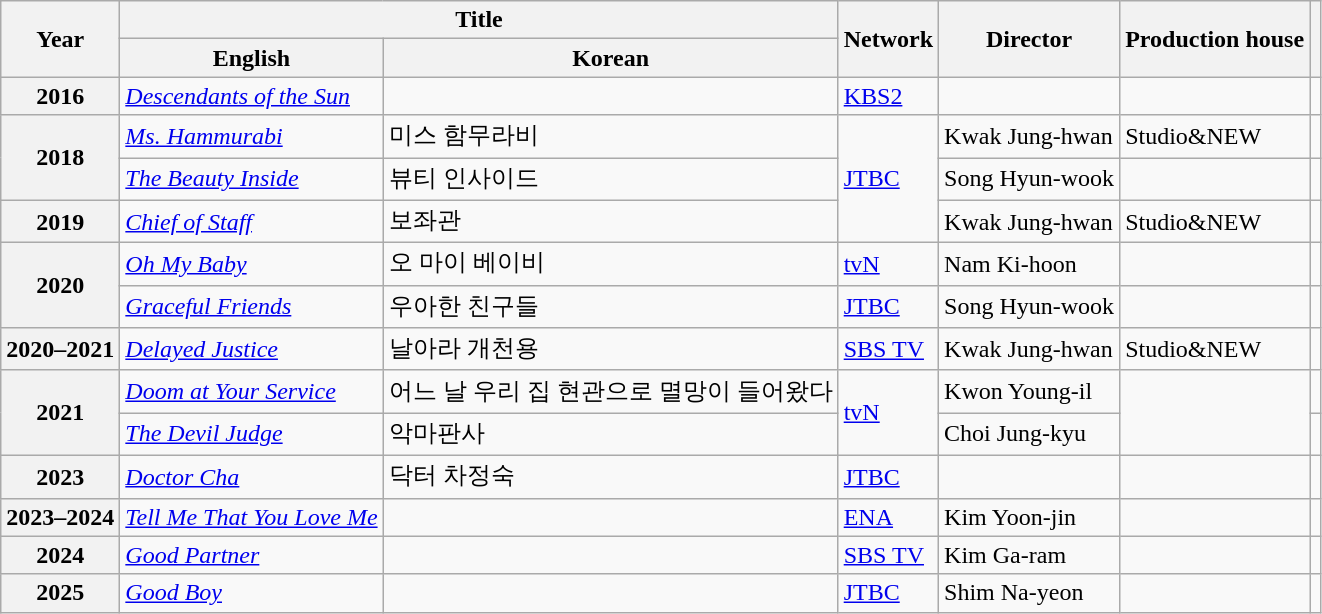<table class="wikitable plainrowheaders">
<tr>
<th rowspan="2">Year</th>
<th colspan="2">Title</th>
<th rowspan="2">Network</th>
<th rowspan="2">Director</th>
<th rowspan="2">Production house</th>
<th rowspan="2" class="unsortable"></th>
</tr>
<tr>
<th>English</th>
<th>Korean</th>
</tr>
<tr>
<th scope="row">2016</th>
<td><em><a href='#'>Descendants of the Sun</a></em></td>
<td></td>
<td><a href='#'>KBS2</a></td>
<td></td>
<td></td>
<td style="text-align:center"></td>
</tr>
<tr>
<th scope="row" rowspan="2">2018</th>
<td><em><a href='#'>Ms. Hammurabi</a></em></td>
<td>미스 함무라비</td>
<td rowspan="3"><a href='#'>JTBC</a></td>
<td>Kwak Jung-hwan</td>
<td>Studio&NEW</td>
<td style="text-align:center"></td>
</tr>
<tr>
<td><em><a href='#'>The Beauty Inside</a></em></td>
<td>뷰티 인사이드</td>
<td>Song Hyun-wook</td>
<td></td>
<td style="text-align:center"></td>
</tr>
<tr>
<th scope="row">2019</th>
<td><em><a href='#'>Chief of Staff</a></em></td>
<td>보좌관</td>
<td>Kwak Jung-hwan</td>
<td>Studio&NEW</td>
<td style="text-align:center"></td>
</tr>
<tr>
<th scope="row" rowspan="2">2020</th>
<td><em><a href='#'>Oh My Baby</a></em></td>
<td>오 마이 베이비</td>
<td><a href='#'>tvN</a></td>
<td>Nam Ki-hoon</td>
<td></td>
<td style="text-align:center"></td>
</tr>
<tr>
<td><em><a href='#'>Graceful Friends</a></em></td>
<td>우아한 친구들</td>
<td><a href='#'>JTBC</a></td>
<td>Song Hyun-wook</td>
<td></td>
<td style="text-align:center"></td>
</tr>
<tr>
<th scope="row">2020–2021</th>
<td><em><a href='#'>Delayed Justice</a></em></td>
<td>날아라 개천용</td>
<td><a href='#'>SBS TV</a></td>
<td>Kwak Jung-hwan</td>
<td>Studio&NEW</td>
<td style="text-align:center"></td>
</tr>
<tr>
<th scope="row" rowspan="2">2021</th>
<td><em><a href='#'>Doom at Your Service</a></em></td>
<td>어느 날 우리 집 현관으로 멸망이 들어왔다</td>
<td rowspan="2"><a href='#'>tvN</a></td>
<td>Kwon Young-il</td>
<td rowspan="2"></td>
<td style="text-align:center"></td>
</tr>
<tr>
<td><em><a href='#'>The Devil Judge</a></em></td>
<td>악마판사</td>
<td>Choi Jung-kyu</td>
<td style="text-align:center"></td>
</tr>
<tr>
<th scope="row">2023</th>
<td><em><a href='#'>Doctor Cha</a></em></td>
<td>닥터 차정숙</td>
<td><a href='#'>JTBC</a></td>
<td></td>
<td></td>
<td style="text-align:center"></td>
</tr>
<tr>
<th scope="row">2023–2024</th>
<td><em><a href='#'>Tell Me That You Love Me</a></em></td>
<td></td>
<td><a href='#'>ENA</a></td>
<td>Kim Yoon-jin</td>
<td></td>
<td style="text-align:center"></td>
</tr>
<tr>
<th scope="row">2024</th>
<td><em><a href='#'>Good Partner</a></em></td>
<td></td>
<td><a href='#'>SBS TV</a></td>
<td>Kim Ga-ram</td>
<td></td>
<td style="text-align:center"></td>
</tr>
<tr>
<th scope="row">2025</th>
<td><em><a href='#'>Good Boy</a></em></td>
<td></td>
<td><a href='#'>JTBC</a></td>
<td>Shim Na-yeon</td>
<td></td>
<td style="text-align:center"></td>
</tr>
</table>
